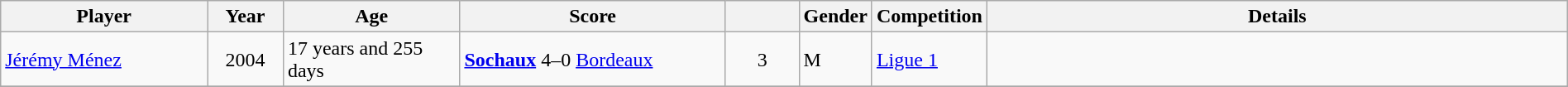<table class="wikitable sortable" width=100%>
<tr>
<th width = 14%>Player</th>
<th width = 5%>Year</th>
<th width = 12%>Age</th>
<th width = 18%>Score</th>
<th width = 5%></th>
<th width="1%">Gender</th>
<th width="5%">Competition</th>
<th width="50%">Details</th>
</tr>
<tr>
<td> <a href='#'>Jérémy Ménez</a></td>
<td align=center>2004</td>
<td>17 years and 255 days</td>
<td><a href='#'><strong>Sochaux</strong></a> 4–0 <a href='#'>Bordeaux</a></td>
<td align=center>3</td>
<td>M</td>
<td><a href='#'>Ligue 1</a></td>
<td></td>
</tr>
<tr>
</tr>
</table>
